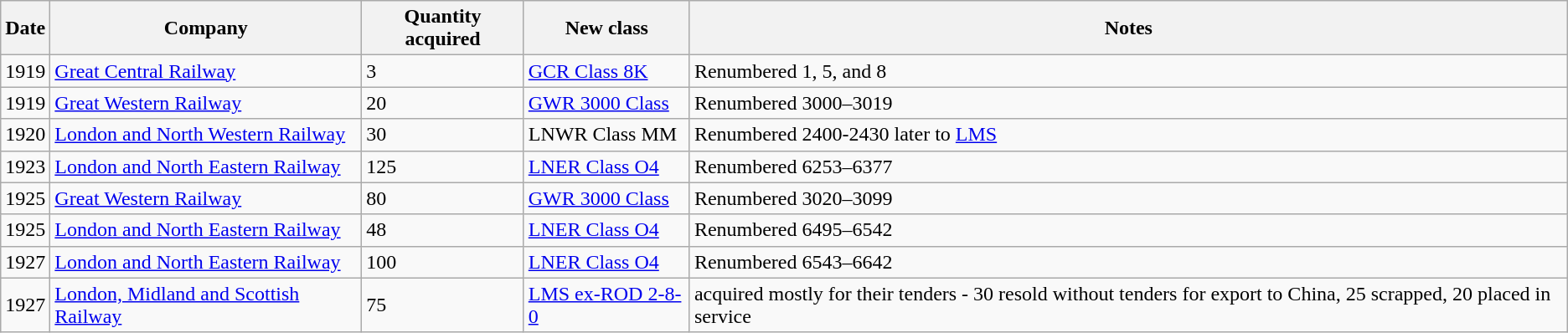<table class="wikitable sortable">
<tr>
<th>Date</th>
<th>Company</th>
<th>Quantity acquired</th>
<th>New class</th>
<th>Notes</th>
</tr>
<tr>
<td>1919</td>
<td><a href='#'>Great Central Railway</a></td>
<td>3</td>
<td><a href='#'>GCR Class 8K</a></td>
<td>Renumbered 1, 5, and 8</td>
</tr>
<tr>
<td>1919</td>
<td><a href='#'>Great Western Railway</a></td>
<td>20</td>
<td><a href='#'>GWR 3000 Class</a></td>
<td>Renumbered 3000–3019</td>
</tr>
<tr>
<td>1920</td>
<td><a href='#'>London and North Western Railway</a></td>
<td>30</td>
<td>LNWR Class MM</td>
<td>Renumbered 2400-2430 later to <a href='#'>LMS</a></td>
</tr>
<tr>
<td>1923</td>
<td><a href='#'>London and North Eastern Railway</a></td>
<td>125</td>
<td><a href='#'>LNER Class O4</a></td>
<td>Renumbered 6253–6377</td>
</tr>
<tr>
<td>1925</td>
<td><a href='#'>Great Western Railway</a></td>
<td>80</td>
<td><a href='#'>GWR 3000 Class</a></td>
<td>Renumbered 3020–3099</td>
</tr>
<tr>
<td>1925</td>
<td><a href='#'>London and North Eastern Railway</a></td>
<td>48</td>
<td><a href='#'>LNER Class O4</a></td>
<td>Renumbered 6495–6542</td>
</tr>
<tr>
<td>1927</td>
<td><a href='#'>London and North Eastern Railway</a></td>
<td>100</td>
<td><a href='#'>LNER Class O4</a></td>
<td>Renumbered 6543–6642</td>
</tr>
<tr>
<td>1927</td>
<td><a href='#'>London, Midland and Scottish Railway</a></td>
<td>75</td>
<td><a href='#'>LMS ex-ROD 2-8-0</a></td>
<td>acquired mostly for their tenders - 30 resold without tenders for export to China, 25 scrapped, 20 placed in service</td>
</tr>
</table>
